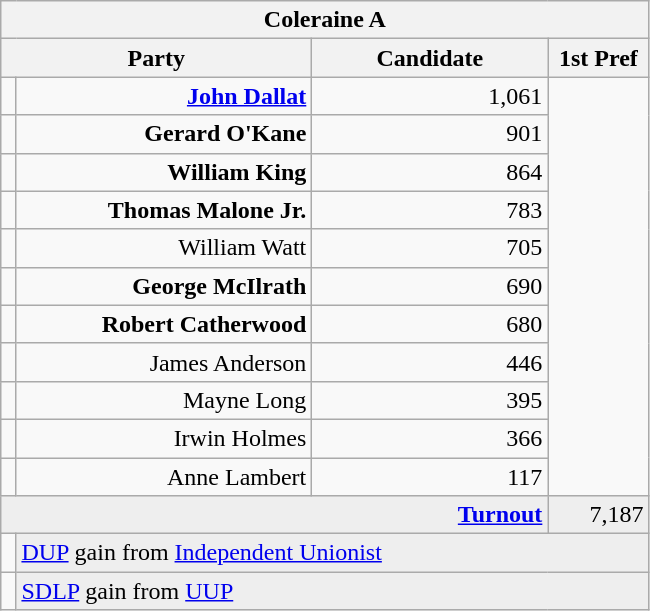<table class="wikitable">
<tr>
<th colspan="4" align="center">Coleraine A</th>
</tr>
<tr>
<th colspan="2" align="center" width=200>Party</th>
<th width=150>Candidate</th>
<th width=60>1st Pref</th>
</tr>
<tr>
<td></td>
<td align="right"><strong><a href='#'>John Dallat</a></strong></td>
<td align="right">1,061</td>
</tr>
<tr>
<td></td>
<td align="right"><strong>Gerard O'Kane</strong></td>
<td align="right">901</td>
</tr>
<tr>
<td></td>
<td align="right"><strong>William King</strong></td>
<td align="right">864</td>
</tr>
<tr>
<td></td>
<td align="right"><strong>Thomas Malone Jr.</strong></td>
<td align="right">783</td>
</tr>
<tr>
<td></td>
<td align="right">William Watt</td>
<td align="right">705</td>
</tr>
<tr>
<td></td>
<td align="right"><strong>George McIlrath</strong></td>
<td align="right">690</td>
</tr>
<tr>
<td></td>
<td align="right"><strong>Robert Catherwood</strong></td>
<td align="right">680</td>
</tr>
<tr>
<td></td>
<td align="right">James Anderson</td>
<td align="right">446</td>
</tr>
<tr>
<td></td>
<td align="right">Mayne Long</td>
<td align="right">395</td>
</tr>
<tr>
<td></td>
<td align="right">Irwin Holmes</td>
<td align="right">366</td>
</tr>
<tr>
<td></td>
<td align="right">Anne Lambert</td>
<td align="right">117</td>
</tr>
<tr bgcolor="EEEEEE">
<td colspan=3 align="right"><strong><a href='#'>Turnout</a></strong></td>
<td align="right">7,187</td>
</tr>
<tr>
<td bgcolor=></td>
<td colspan=3 bgcolor="EEEEEE"><a href='#'>DUP</a> gain from <a href='#'>Independent Unionist</a></td>
</tr>
<tr>
<td bgcolor=></td>
<td colspan=3 bgcolor="EEEEEE"><a href='#'>SDLP</a> gain from <a href='#'>UUP</a></td>
</tr>
</table>
